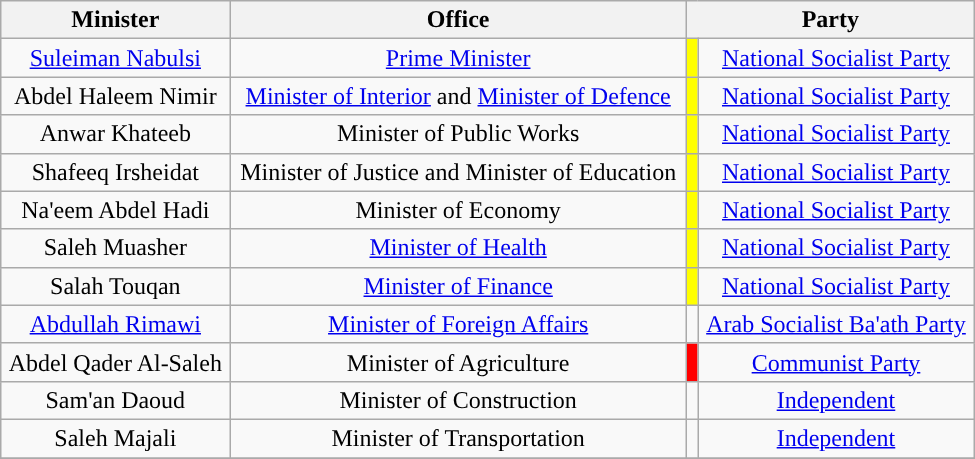<table class="wikitable" style="text-align: center; width:650px; height: 200px;">
<tr>
<th scope="col">Minister</th>
<th scope="col">Office</th>
<th colspan=2>Party</th>
</tr>
<tr>
<td><a href='#'>Suleiman Nabulsi</a></td>
<td><a href='#'>Prime Minister</a></td>
<td style="background-color:Yellow"></td>
<td><a href='#'>National Socialist Party</a></td>
</tr>
<tr>
<td>Abdel Haleem Nimir</td>
<td><a href='#'>Minister of Interior</a> and <a href='#'>Minister of Defence</a></td>
<td style="background-color:Yellow"></td>
<td><a href='#'>National Socialist Party</a></td>
</tr>
<tr>
<td>Anwar Khateeb</td>
<td>Minister of Public Works</td>
<td style="background-color:Yellow"></td>
<td><a href='#'>National Socialist Party</a></td>
</tr>
<tr>
<td>Shafeeq Irsheidat</td>
<td>Minister of Justice and Minister of Education</td>
<td style="background-color:Yellow"></td>
<td><a href='#'>National Socialist Party</a></td>
</tr>
<tr>
<td>Na'eem Abdel Hadi</td>
<td>Minister of Economy</td>
<td style="background-color:Yellow"></td>
<td><a href='#'>National Socialist Party</a></td>
</tr>
<tr>
<td>Saleh Muasher</td>
<td><a href='#'>Minister of Health</a></td>
<td style="background-color:Yellow"></td>
<td><a href='#'>National Socialist Party</a></td>
</tr>
<tr>
<td>Salah Touqan</td>
<td><a href='#'>Minister of Finance</a></td>
<td style="background-color:Yellow"></td>
<td><a href='#'>National Socialist Party</a></td>
</tr>
<tr>
<td><a href='#'>Abdullah Rimawi</a></td>
<td><a href='#'>Minister of Foreign Affairs</a></td>
<td style="background-color:"></td>
<td><a href='#'>Arab Socialist Ba'ath Party</a></td>
</tr>
<tr>
<td>Abdel Qader Al-Saleh</td>
<td>Minister of Agriculture</td>
<td style="background-color:Red"></td>
<td><a href='#'>Communist Party</a></td>
</tr>
<tr>
<td>Sam'an Daoud</td>
<td>Minister of Construction</td>
<td></td>
<td><a href='#'>Independent</a></td>
</tr>
<tr>
<td>Saleh Majali</td>
<td>Minister of Transportation</td>
<td></td>
<td><a href='#'>Independent</a></td>
</tr>
<tr>
</tr>
</table>
